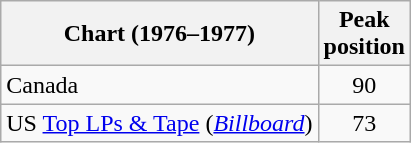<table class="wikitable">
<tr>
<th>Chart (1976–1977)</th>
<th>Peak<br> position</th>
</tr>
<tr>
<td>Canada</td>
<td align="center">90</td>
</tr>
<tr>
<td>US <a href='#'>Top LPs & Tape</a> (<em><a href='#'>Billboard</a></em>)</td>
<td align="center">73</td>
</tr>
</table>
